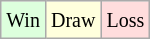<table class="wikitable">
<tr>
<td style="background-color: #ddffdd;"><small>Win</small></td>
<td style="background-color: #ffffdd;"><small>Draw</small></td>
<td style="background-color: #ffdddd;"><small>Loss</small></td>
</tr>
</table>
